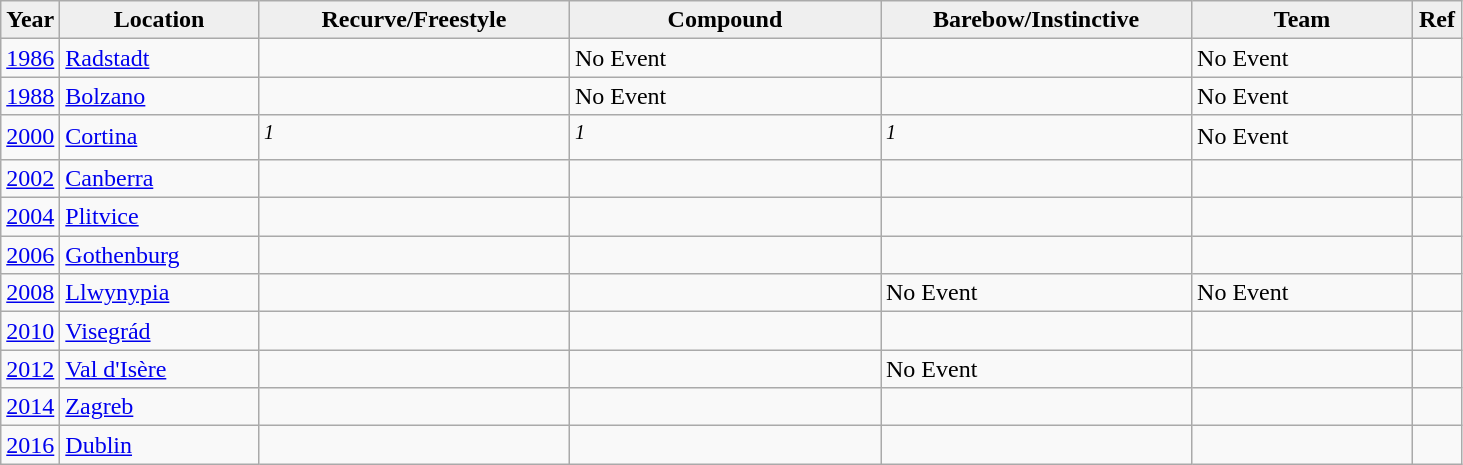<table class="wikitable">
<tr>
<th scope="col" ! width="25" style="background: #efefef;">Year</th>
<th scope="col" ! width="125" style="background: #efefef;">Location</th>
<th scope="col" ! width="200" style="background: #efefef;">Recurve/Freestyle</th>
<th scope="col" ! width="200" style="background: #efefef;">Compound</th>
<th scope="col" ! width="200" style="background: #efefef;">Barebow/Instinctive</th>
<th scope="col" ! width="140" style="background: #efefef;">Team</th>
<th scope="col" ! width="25" style="background: #efefef;">Ref</th>
</tr>
<tr>
<td><a href='#'>1986</a></td>
<td> <a href='#'>Radstadt</a></td>
<td></td>
<td>No Event</td>
<td></td>
<td>No Event</td>
<td></td>
</tr>
<tr>
<td><a href='#'>1988</a></td>
<td> <a href='#'>Bolzano</a></td>
<td></td>
<td>No Event</td>
<td></td>
<td>No Event</td>
<td></td>
</tr>
<tr>
<td><a href='#'>2000</a></td>
<td> <a href='#'>Cortina</a></td>
<td><em> <sup>1</sup></em></td>
<td><em> <sup>1</sup></em></td>
<td><em><sup>1</sup></em></td>
<td>No Event</td>
<td></td>
</tr>
<tr>
<td><a href='#'>2002</a></td>
<td> <a href='#'>Canberra</a></td>
<td></td>
<td></td>
<td></td>
<td></td>
<td></td>
</tr>
<tr>
<td><a href='#'>2004</a></td>
<td> <a href='#'>Plitvice</a></td>
<td></td>
<td></td>
<td></td>
<td></td>
<td></td>
</tr>
<tr>
<td><a href='#'>2006</a></td>
<td> <a href='#'>Gothenburg</a></td>
<td></td>
<td></td>
<td></td>
<td></td>
<td></td>
</tr>
<tr>
<td><a href='#'>2008</a></td>
<td> <a href='#'>Llwynypia</a></td>
<td></td>
<td></td>
<td>No Event</td>
<td>No Event</td>
<td></td>
</tr>
<tr>
<td><a href='#'>2010</a></td>
<td> <a href='#'>Visegrád</a></td>
<td></td>
<td></td>
<td></td>
<td></td>
<td></td>
</tr>
<tr>
<td><a href='#'>2012</a></td>
<td> <a href='#'>Val d'Isère</a></td>
<td></td>
<td></td>
<td>No Event</td>
<td></td>
<td></td>
</tr>
<tr>
<td><a href='#'>2014</a></td>
<td> <a href='#'>Zagreb</a></td>
<td></td>
<td></td>
<td></td>
<td></td>
<td></td>
</tr>
<tr>
<td><a href='#'>2016</a></td>
<td> <a href='#'>Dublin</a></td>
<td></td>
<td></td>
<td></td>
<td></td>
<td></td>
</tr>
</table>
